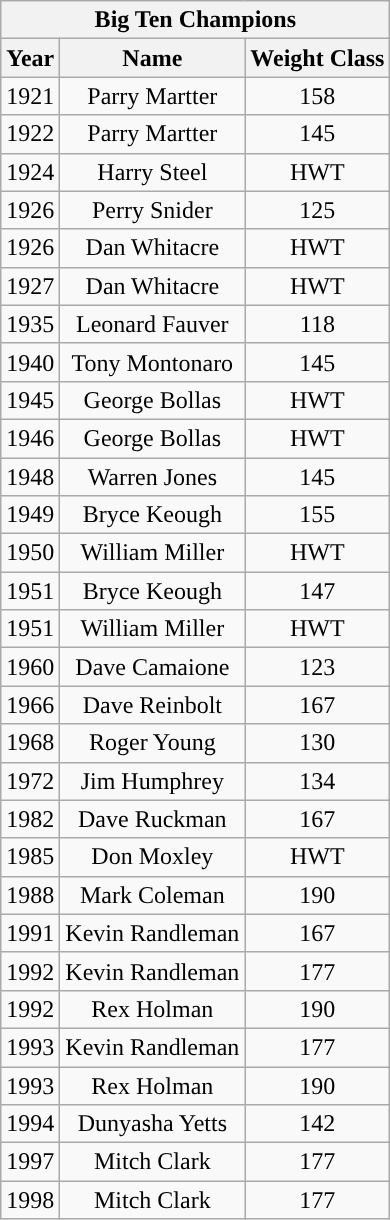<table class="wikitable">
<tr>
<th colspan="3">Big Ten Champions</th>
</tr>
<tr>
<th scope="col">Year</th>
<th scope="col">Name</th>
<th scope="col">Weight Class</th>
</tr>
<tr>
<td>1921</td>
<td style="text-align: center;">Parry Martter</td>
<td style="text-align: center;">158</td>
</tr>
<tr>
<td>1922</td>
<td style="text-align: center;">Parry Martter</td>
<td style="text-align: center;">145</td>
</tr>
<tr>
<td>1924</td>
<td style="text-align: center;">Harry Steel</td>
<td style="text-align: center;">HWT</td>
</tr>
<tr>
<td>1926</td>
<td style="text-align: center;">Perry Snider</td>
<td style="text-align: center;">125</td>
</tr>
<tr>
<td>1926</td>
<td style="text-align: center;">Dan Whitacre</td>
<td style="text-align: center;">HWT</td>
</tr>
<tr>
<td>1927</td>
<td style="text-align: center;">Dan Whitacre</td>
<td style="text-align: center;">HWT</td>
</tr>
<tr>
<td>1935</td>
<td style="text-align: center;">Leonard Fauver</td>
<td style="text-align: center;">118</td>
</tr>
<tr>
<td>1940</td>
<td style="text-align: center;">Tony Montonaro</td>
<td style="text-align: center;">145</td>
</tr>
<tr>
<td>1945</td>
<td style="text-align: center;">George Bollas</td>
<td style="text-align: center;">HWT</td>
</tr>
<tr>
<td>1946</td>
<td style="text-align: center;">George Bollas</td>
<td style="text-align: center;">HWT</td>
</tr>
<tr>
<td>1948</td>
<td style="text-align: center;">Warren Jones</td>
<td style="text-align: center;">145</td>
</tr>
<tr>
<td>1949</td>
<td style="text-align: center;">Bryce Keough</td>
<td style="text-align: center;">155</td>
</tr>
<tr>
<td>1950</td>
<td style="text-align: center;">William Miller</td>
<td style="text-align: center;">HWT</td>
</tr>
<tr>
<td>1951</td>
<td style="text-align: center;">Bryce Keough</td>
<td style="text-align: center;">147</td>
</tr>
<tr>
<td>1951</td>
<td style="text-align: center;">William Miller</td>
<td style="text-align: center;">HWT</td>
</tr>
<tr>
<td>1960</td>
<td style="text-align: center;">Dave Camaione</td>
<td style="text-align: center;">123</td>
</tr>
<tr>
<td>1966</td>
<td style="text-align: center;">Dave Reinbolt</td>
<td style="text-align: center;">167</td>
</tr>
<tr>
<td>1968</td>
<td style="text-align: center;">Roger Young</td>
<td style="text-align: center;">130</td>
</tr>
<tr>
<td>1972</td>
<td style="text-align: center;">Jim Humphrey</td>
<td style="text-align: center;">134</td>
</tr>
<tr>
<td>1982</td>
<td style="text-align: center;">Dave Ruckman</td>
<td style="text-align: center;">167</td>
</tr>
<tr>
<td>1985</td>
<td style="text-align: center;">Don Moxley</td>
<td style="text-align: center;">HWT</td>
</tr>
<tr>
<td>1988</td>
<td style="text-align: center;">Mark Coleman</td>
<td style="text-align: center;">190</td>
</tr>
<tr>
<td>1991</td>
<td style="text-align: center;">Kevin Randleman</td>
<td style="text-align: center;">167</td>
</tr>
<tr>
<td>1992</td>
<td style="text-align: center;">Kevin Randleman</td>
<td style="text-align: center;">177</td>
</tr>
<tr>
<td>1992</td>
<td style="text-align: center;">Rex Holman</td>
<td style="text-align: center;">190</td>
</tr>
<tr>
<td>1993</td>
<td style="text-align: center;">Kevin Randleman</td>
<td style="text-align: center;">177</td>
</tr>
<tr>
<td>1993</td>
<td style="text-align: center;">Rex Holman</td>
<td style="text-align: center;">190</td>
</tr>
<tr>
<td>1994</td>
<td style="text-align: center;">Dunyasha Yetts</td>
<td style="text-align: center;">142</td>
</tr>
<tr>
<td>1997</td>
<td style="text-align: center;">Mitch Clark</td>
<td style="text-align: center;">177</td>
</tr>
<tr>
<td>1998</td>
<td style="text-align: center;">Mitch Clark</td>
<td style="text-align: center;">177</td>
</tr>
</table>
